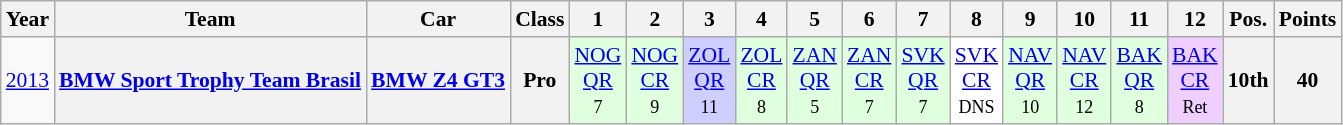<table class="wikitable" border="1" style="text-align:center; font-size:90%;">
<tr>
<th>Year</th>
<th>Team</th>
<th>Car</th>
<th>Class</th>
<th>1</th>
<th>2</th>
<th>3</th>
<th>4</th>
<th>5</th>
<th>6</th>
<th>7</th>
<th>8</th>
<th>9</th>
<th>10</th>
<th>11</th>
<th>12</th>
<th>Pos.</th>
<th>Points</th>
</tr>
<tr>
<td><a href='#'>2013</a></td>
<th><a href='#'>BMW Sport Trophy Team Brasil</a></th>
<th><a href='#'>BMW Z4 GT3</a></th>
<th>Pro</th>
<td style="background:#DFFFDF;"><a href='#'>NOG<br>QR</a><br><small>7</small></td>
<td style="background:#DFFFDF;"><a href='#'>NOG<br>CR</a><br><small>9</small></td>
<td style="background:#CFCFFF;"><a href='#'>ZOL<br>QR</a><br><small>11</small></td>
<td style="background:#DFFFDF;"><a href='#'>ZOL<br>CR</a><br><small>8</small></td>
<td style="background:#DFFFDF;"><a href='#'>ZAN<br>QR</a><br><small>5</small></td>
<td style="background:#DFFFDF;"><a href='#'>ZAN<br>CR</a><br><small>7</small></td>
<td style="background:#DFFFDF;"><a href='#'>SVK<br>QR</a><br><small>7</small></td>
<td style="background:#FFFFFF;"><a href='#'>SVK<br>CR</a><br><small>DNS</small></td>
<td style="background:#DFFFDF;"><a href='#'>NAV<br>QR</a><br><small>10</small></td>
<td style="background:#DFFFDF;"><a href='#'>NAV<br>CR</a><br><small>12</small></td>
<td style="background:#DFFFDF;"><a href='#'>BAK<br>QR</a><br><small>8</small></td>
<td style="background:#EFCFFF;"><a href='#'>BAK<br>CR</a><br><small>Ret</small></td>
<th>10th</th>
<th>40</th>
</tr>
</table>
